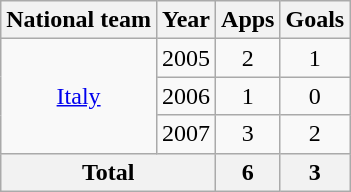<table class="wikitable" style="text-align:center">
<tr>
<th>National team</th>
<th>Year</th>
<th>Apps</th>
<th>Goals</th>
</tr>
<tr>
<td rowspan="3"><a href='#'>Italy</a></td>
<td>2005</td>
<td>2</td>
<td>1</td>
</tr>
<tr>
<td>2006</td>
<td>1</td>
<td>0</td>
</tr>
<tr>
<td>2007</td>
<td>3</td>
<td>2</td>
</tr>
<tr>
<th colspan="2">Total</th>
<th>6</th>
<th>3</th>
</tr>
</table>
